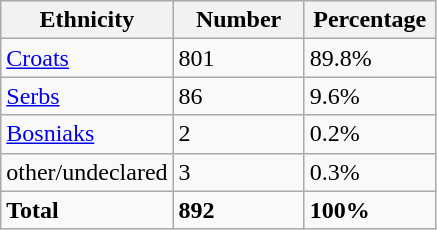<table class="wikitable">
<tr>
<th width="100px">Ethnicity</th>
<th width="80px">Number</th>
<th width="80px">Percentage</th>
</tr>
<tr>
<td><a href='#'>Croats</a></td>
<td>801</td>
<td>89.8%</td>
</tr>
<tr>
<td><a href='#'>Serbs</a></td>
<td>86</td>
<td>9.6%</td>
</tr>
<tr>
<td><a href='#'>Bosniaks</a></td>
<td>2</td>
<td>0.2%</td>
</tr>
<tr>
<td>other/undeclared</td>
<td>3</td>
<td>0.3%</td>
</tr>
<tr>
<td><strong>Total</strong></td>
<td><strong>892</strong></td>
<td><strong>100%</strong></td>
</tr>
</table>
